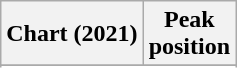<table class="wikitable sortable plainrowheaders" style="text-align:center">
<tr>
<th scope="col">Chart (2021)</th>
<th scope="col">Peak<br> position</th>
</tr>
<tr>
</tr>
<tr>
</tr>
</table>
